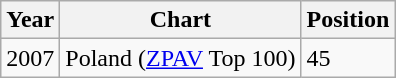<table class=wikitable>
<tr>
<th>Year</th>
<th>Chart</th>
<th>Position</th>
</tr>
<tr>
<td>2007</td>
<td>Poland (<a href='#'>ZPAV</a> Top 100)</td>
<td>45</td>
</tr>
</table>
